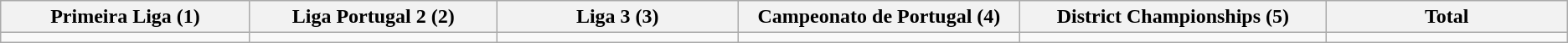<table class="wikitable">
<tr>
<th width="5%">Primeira Liga (1)</th>
<th width="5%">Liga Portugal 2 (2)</th>
<th width="5%">Liga 3 (3)</th>
<th width="5%">Campeonato de Portugal (4)</th>
<th width="5%">District Championships (5)</th>
<th width="5%">Total</th>
</tr>
<tr>
<td></td>
<td></td>
<td></td>
<td></td>
<td></td>
<td></td>
</tr>
</table>
